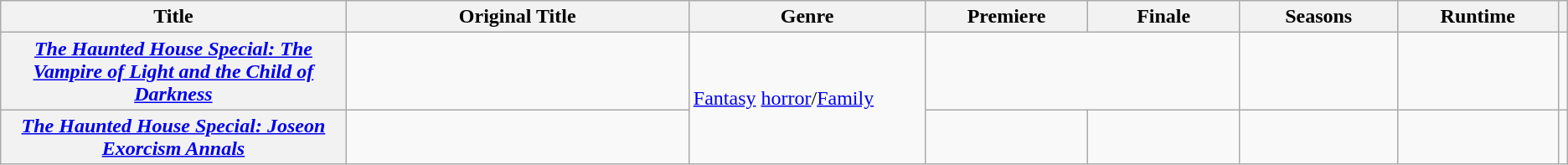<table class="wikitable plainrowheaders sortable">
<tr>
<th scope="col" style="width:25em">Title</th>
<th scope="col" style="width:25em">Original Title</th>
<th scope="col" style="width:15em">Genre</th>
<th scope="col" style="width:10em">Premiere</th>
<th scope="col" style="width:10em">Finale</th>
<th scope="col" style="width:10em">Seasons</th>
<th scope="col" style="width:10em">Runtime</th>
<th scope="col"></th>
</tr>
<tr>
<th scope="row"><em><a href='#'>The Haunted House Special: The Vampire of Light and the Child of Darkness</a></em></th>
<td></td>
<td rowspan="2"><a href='#'>Fantasy</a> <a href='#'>horror</a>/<a href='#'>Family</a></td>
<td colspan="2"></td>
<td></td>
<td></td>
<td style="text-align:center"></td>
</tr>
<tr>
<th scope="row"><em><a href='#'>The Haunted House Special: Joseon Exorcism Annals</a></em></th>
<td></td>
<td></td>
<td></td>
<td></td>
<td></td>
<td style="text-align:center"></td>
</tr>
</table>
